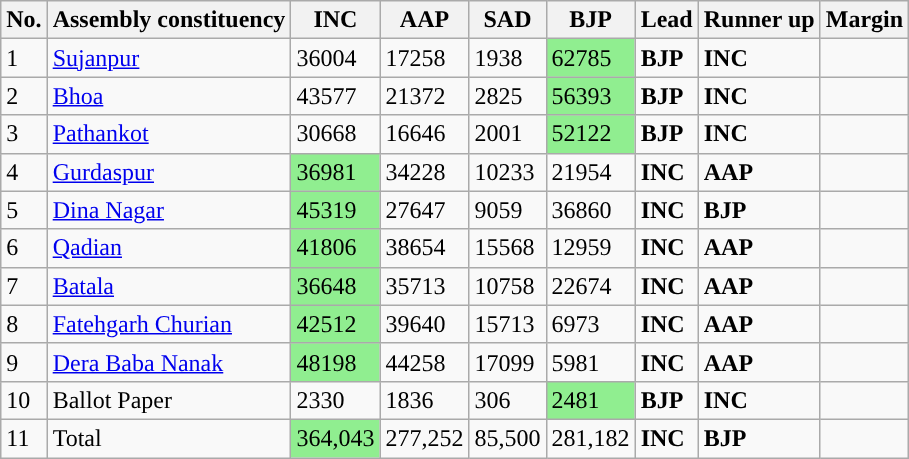<table class="wikitable sortable">
<tr>
<th>No.</th>
<th>Assembly constituency</th>
<th>INC</th>
<th>AAP</th>
<th>SAD</th>
<th>BJP</th>
<th>Lead</th>
<th>Runner up</th>
<th>Margin</th>
</tr>
<tr>
<td>1</td>
<td><a href='#'>Sujanpur</a></td>
<td>36004</td>
<td>17258</td>
<td>1938</td>
<td bgcolor="lightgreen">62785</td>
<td style="background:"><strong>BJP</strong></td>
<td style="background: "><strong>INC</strong></td>
<td></td>
</tr>
<tr>
<td>2</td>
<td><a href='#'>Bhoa</a></td>
<td>43577</td>
<td>21372</td>
<td>2825</td>
<td bgcolor="lightgreen">56393</td>
<td style="background:"><strong>BJP</strong></td>
<td style="background: "><strong>INC</strong></td>
<td></td>
</tr>
<tr>
<td>3</td>
<td><a href='#'>Pathankot</a></td>
<td>30668</td>
<td>16646</td>
<td>2001</td>
<td bgcolor="lightgreen">52122</td>
<td style="background:"><strong>BJP</strong></td>
<td style="background: "><strong>INC</strong></td>
<td></td>
</tr>
<tr>
<td>4</td>
<td><a href='#'>Gurdaspur</a></td>
<td bgcolor="lightgreen">36981</td>
<td>34228</td>
<td>10233</td>
<td>21954</td>
<td style="background: "><strong>INC</strong></td>
<td style="background: "><span><strong>AAP</strong></span></td>
<td></td>
</tr>
<tr>
<td>5</td>
<td><a href='#'>Dina Nagar</a></td>
<td bgcolor="lightgreen">45319</td>
<td>27647</td>
<td>9059</td>
<td>36860</td>
<td style="background: "><strong>INC</strong></td>
<td style="background:"><strong>BJP</strong></td>
<td></td>
</tr>
<tr>
<td>6</td>
<td><a href='#'>Qadian</a></td>
<td bgcolor="lightgreen">41806</td>
<td>38654</td>
<td>15568</td>
<td>12959</td>
<td style="background: "><strong>INC</strong></td>
<td style="background: "><span><strong>AAP</strong></span></td>
<td></td>
</tr>
<tr>
<td>7</td>
<td><a href='#'>Batala</a></td>
<td bgcolor="lightgreen">36648</td>
<td>35713</td>
<td>10758</td>
<td>22674</td>
<td style="background: "><strong>INC</strong></td>
<td style="background: "><span><strong>AAP</strong></span></td>
<td></td>
</tr>
<tr>
<td>8</td>
<td><a href='#'>Fatehgarh Churian</a></td>
<td bgcolor="lightgreen">42512</td>
<td>39640</td>
<td>15713</td>
<td>6973</td>
<td style="background: "><strong>INC</strong></td>
<td style="background: "><span><strong>AAP</strong></span></td>
<td></td>
</tr>
<tr>
<td>9</td>
<td><a href='#'>Dera Baba Nanak</a></td>
<td bgcolor="lightgreen">48198</td>
<td>44258</td>
<td>17099</td>
<td>5981</td>
<td style="background: "><strong>INC</strong></td>
<td style="background: "><span><strong>AAP</strong></span></td>
<td></td>
</tr>
<tr>
<td>10</td>
<td>Ballot Paper</td>
<td>2330</td>
<td>1836</td>
<td>306</td>
<td bgcolor="lightgreen">2481</td>
<td style="background:"><strong>BJP</strong></td>
<td style="background: "><strong>INC</strong></td>
<td></td>
</tr>
<tr>
<td>11</td>
<td>Total</td>
<td bgcolor="lightgreen">364,043</td>
<td>277,252</td>
<td>85,500</td>
<td>281,182</td>
<td style="background: "><strong>INC</strong></td>
<td style="background:"><strong>BJP</strong></td>
<td></td>
</tr>
</table>
